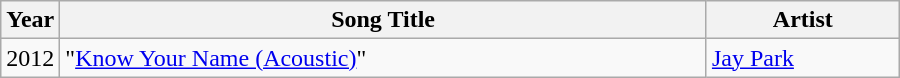<table class="wikitable" style="width:600px">
<tr>
<th width=10>Year</th>
<th>Song Title</th>
<th>Artist</th>
</tr>
<tr>
<td>2012</td>
<td>"<a href='#'>Know Your Name (Acoustic)</a>"</td>
<td><a href='#'>Jay Park</a></td>
</tr>
</table>
